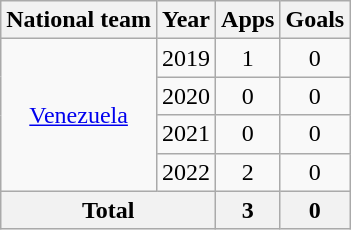<table class="wikitable" style="text-align:center">
<tr>
<th>National team</th>
<th>Year</th>
<th>Apps</th>
<th>Goals</th>
</tr>
<tr>
<td rowspan="4"><a href='#'>Venezuela</a></td>
<td>2019</td>
<td>1</td>
<td>0</td>
</tr>
<tr>
<td>2020</td>
<td>0</td>
<td>0</td>
</tr>
<tr>
<td>2021</td>
<td>0</td>
<td>0</td>
</tr>
<tr>
<td>2022</td>
<td>2</td>
<td>0</td>
</tr>
<tr>
<th colspan="2">Total</th>
<th>3</th>
<th>0</th>
</tr>
</table>
